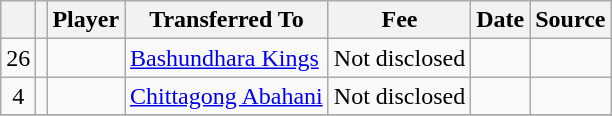<table class="wikitable plainrowheaders sortable">
<tr>
<th></th>
<th></th>
<th>Player</th>
<th>Transferred To</th>
<th>Fee</th>
<th>Date</th>
<th>Source</th>
</tr>
<tr>
<td align=center>26</td>
<td align=center></td>
<td></td>
<td> <a href='#'>Bashundhara Kings</a></td>
<td>Not disclosed</td>
<td></td>
<td></td>
</tr>
<tr>
<td align=center>4</td>
<td align=center></td>
<td></td>
<td> <a href='#'>Chittagong Abahani</a></td>
<td>Not disclosed</td>
<td></td>
<td></td>
</tr>
<tr>
</tr>
</table>
